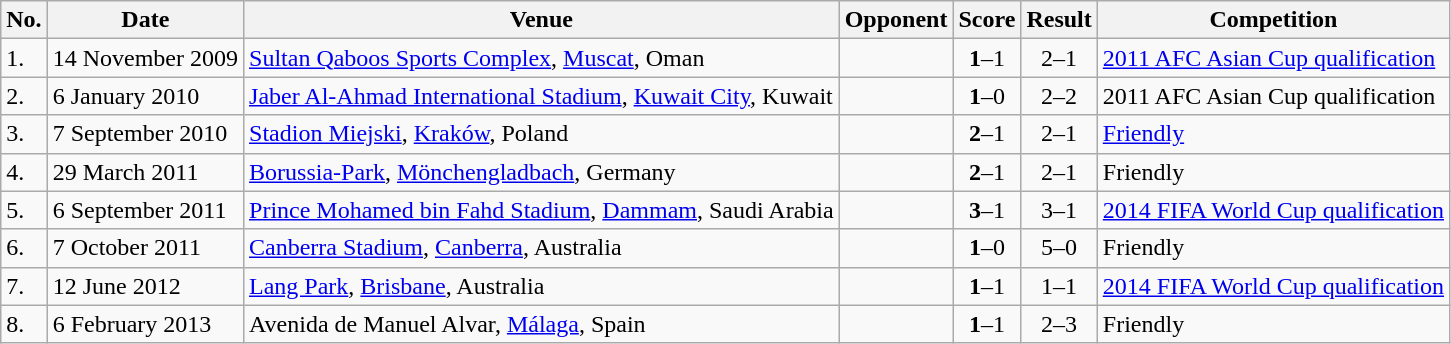<table class="wikitable sortable">
<tr>
<th>No.</th>
<th>Date</th>
<th>Venue</th>
<th>Opponent</th>
<th>Score</th>
<th>Result</th>
<th>Competition</th>
</tr>
<tr>
<td>1.</td>
<td>14 November 2009</td>
<td><a href='#'>Sultan Qaboos Sports Complex</a>, <a href='#'>Muscat</a>, Oman</td>
<td></td>
<td align=center><strong>1</strong>–1</td>
<td align=center>2–1</td>
<td><a href='#'>2011 AFC Asian Cup qualification</a></td>
</tr>
<tr>
<td>2.</td>
<td>6 January 2010</td>
<td><a href='#'>Jaber Al-Ahmad International Stadium</a>, <a href='#'>Kuwait City</a>, Kuwait</td>
<td></td>
<td align=center><strong>1</strong>–0</td>
<td align=center>2–2</td>
<td>2011 AFC Asian Cup qualification</td>
</tr>
<tr>
<td>3.</td>
<td>7 September 2010</td>
<td><a href='#'>Stadion Miejski</a>, <a href='#'>Kraków</a>, Poland</td>
<td></td>
<td align=center><strong>2</strong>–1</td>
<td align=center>2–1</td>
<td><a href='#'>Friendly</a></td>
</tr>
<tr>
<td>4.</td>
<td>29 March 2011</td>
<td><a href='#'>Borussia-Park</a>, <a href='#'>Mönchengladbach</a>, Germany</td>
<td></td>
<td align=center><strong>2</strong>–1</td>
<td align=center>2–1</td>
<td>Friendly</td>
</tr>
<tr>
<td>5.</td>
<td>6 September 2011</td>
<td><a href='#'>Prince Mohamed bin Fahd Stadium</a>, <a href='#'>Dammam</a>, Saudi Arabia</td>
<td></td>
<td align=center><strong>3</strong>–1</td>
<td align=center>3–1</td>
<td><a href='#'>2014 FIFA World Cup qualification</a></td>
</tr>
<tr>
<td>6.</td>
<td>7 October 2011</td>
<td><a href='#'>Canberra Stadium</a>, <a href='#'>Canberra</a>, Australia</td>
<td></td>
<td align=center><strong>1</strong>–0</td>
<td align=center>5–0</td>
<td>Friendly</td>
</tr>
<tr>
<td>7.</td>
<td>12 June 2012</td>
<td><a href='#'>Lang Park</a>, <a href='#'>Brisbane</a>, Australia</td>
<td></td>
<td align=center><strong>1</strong>–1</td>
<td align=center>1–1</td>
<td><a href='#'>2014 FIFA World Cup qualification</a></td>
</tr>
<tr>
<td>8.</td>
<td>6 February 2013</td>
<td>Avenida de Manuel Alvar, <a href='#'>Málaga</a>, Spain</td>
<td></td>
<td align=center><strong>1</strong>–1</td>
<td align=center>2–3</td>
<td>Friendly</td>
</tr>
</table>
